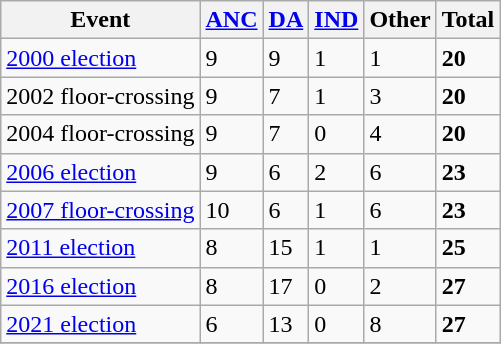<table class="wikitable">
<tr>
<th>Event</th>
<th><a href='#'>ANC</a></th>
<th><a href='#'>DA</a></th>
<th><a href='#'>IND</a></th>
<th>Other</th>
<th>Total</th>
</tr>
<tr>
<td><a href='#'>2000 election</a></td>
<td>9</td>
<td>9</td>
<td>1</td>
<td>1</td>
<td><strong>20</strong></td>
</tr>
<tr>
<td>2002 floor-crossing</td>
<td>9</td>
<td>7</td>
<td>1</td>
<td>3</td>
<td><strong>20</strong></td>
</tr>
<tr>
<td>2004 floor-crossing</td>
<td>9</td>
<td>7</td>
<td>0</td>
<td>4</td>
<td><strong>20</strong></td>
</tr>
<tr>
<td><a href='#'>2006 election</a></td>
<td>9</td>
<td>6</td>
<td>2</td>
<td>6</td>
<td><strong>23</strong></td>
</tr>
<tr>
<td><a href='#'>2007 floor-crossing</a></td>
<td>10</td>
<td>6</td>
<td>1</td>
<td>6</td>
<td><strong>23</strong></td>
</tr>
<tr>
<td><a href='#'>2011 election</a></td>
<td>8</td>
<td>15</td>
<td>1</td>
<td>1</td>
<td><strong>25</strong></td>
</tr>
<tr>
<td><a href='#'>2016 election</a></td>
<td>8</td>
<td>17</td>
<td>0</td>
<td>2</td>
<td><strong>27</strong></td>
</tr>
<tr>
<td><a href='#'>2021 election</a></td>
<td>6</td>
<td>13</td>
<td>0</td>
<td>8</td>
<td><strong>27</strong></td>
</tr>
<tr>
</tr>
</table>
